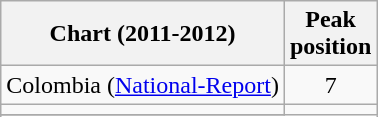<table class="wikitable sortable">
<tr>
<th>Chart (2011-2012)</th>
<th>Peak<br>position</th>
</tr>
<tr>
<td>Colombia (<a href='#'>National-Report</a>)</td>
<td align="center">7</td>
</tr>
<tr>
<td></td>
</tr>
<tr>
</tr>
<tr>
</tr>
</table>
